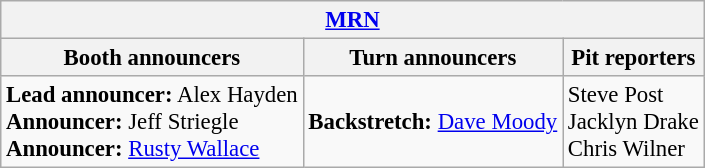<table class="wikitable" style="font-size: 95%;">
<tr>
<th colspan="3"><a href='#'>MRN</a></th>
</tr>
<tr>
<th>Booth announcers</th>
<th>Turn announcers</th>
<th>Pit reporters</th>
</tr>
<tr>
<td><strong>Lead announcer:</strong> Alex Hayden<br><strong>Announcer:</strong> Jeff Striegle<br><strong>Announcer:</strong> <a href='#'>Rusty Wallace</a></td>
<td><strong>Backstretch:</strong> <a href='#'>Dave Moody</a></td>
<td>Steve Post<br>Jacklyn Drake<br>Chris Wilner</td>
</tr>
</table>
